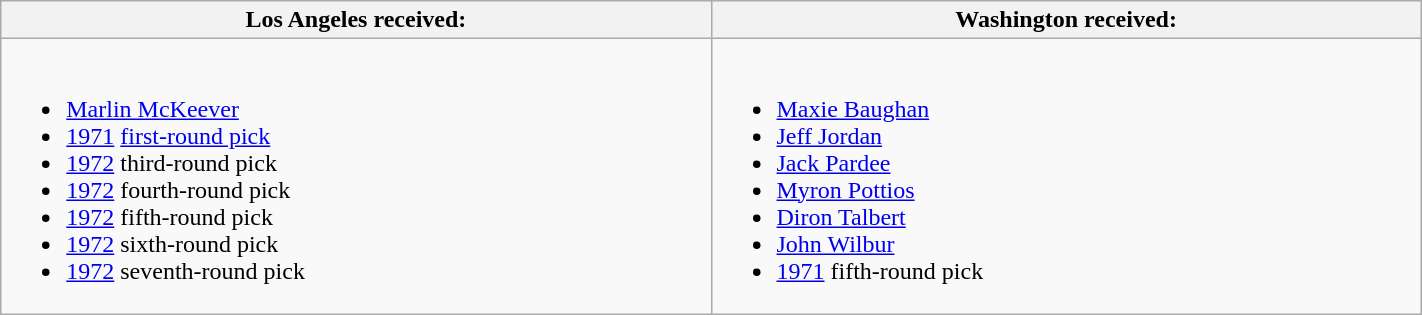<table class="wikitable" style="width:75%;">
<tr>
<th style="width:50%;">Los Angeles received:</th>
<th style="width:50%;">Washington received:</th>
</tr>
<tr>
<td><br><ul><li> <a href='#'>Marlin McKeever</a></li><li><a href='#'>1971</a> <a href='#'>first-round pick</a> </li><li><a href='#'>1972</a> third-round pick </li><li><a href='#'>1972</a> fourth-round pick </li><li><a href='#'>1972</a> fifth-round pick </li><li><a href='#'>1972</a> sixth-round pick </li><li><a href='#'>1972</a> seventh-round pick </li></ul></td>
<td><br><ul><li> <a href='#'>Maxie Baughan</a></li><li> <a href='#'>Jeff Jordan</a></li><li> <a href='#'>Jack Pardee</a></li><li> <a href='#'>Myron Pottios</a></li><li> <a href='#'>Diron Talbert</a></li><li> <a href='#'>John Wilbur</a></li><li><a href='#'>1971</a> fifth-round pick </li></ul></td>
</tr>
</table>
